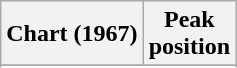<table class="wikitable sortable plainrowheaders">
<tr>
<th>Chart (1967)</th>
<th>Peak<br>position</th>
</tr>
<tr>
</tr>
<tr>
</tr>
</table>
